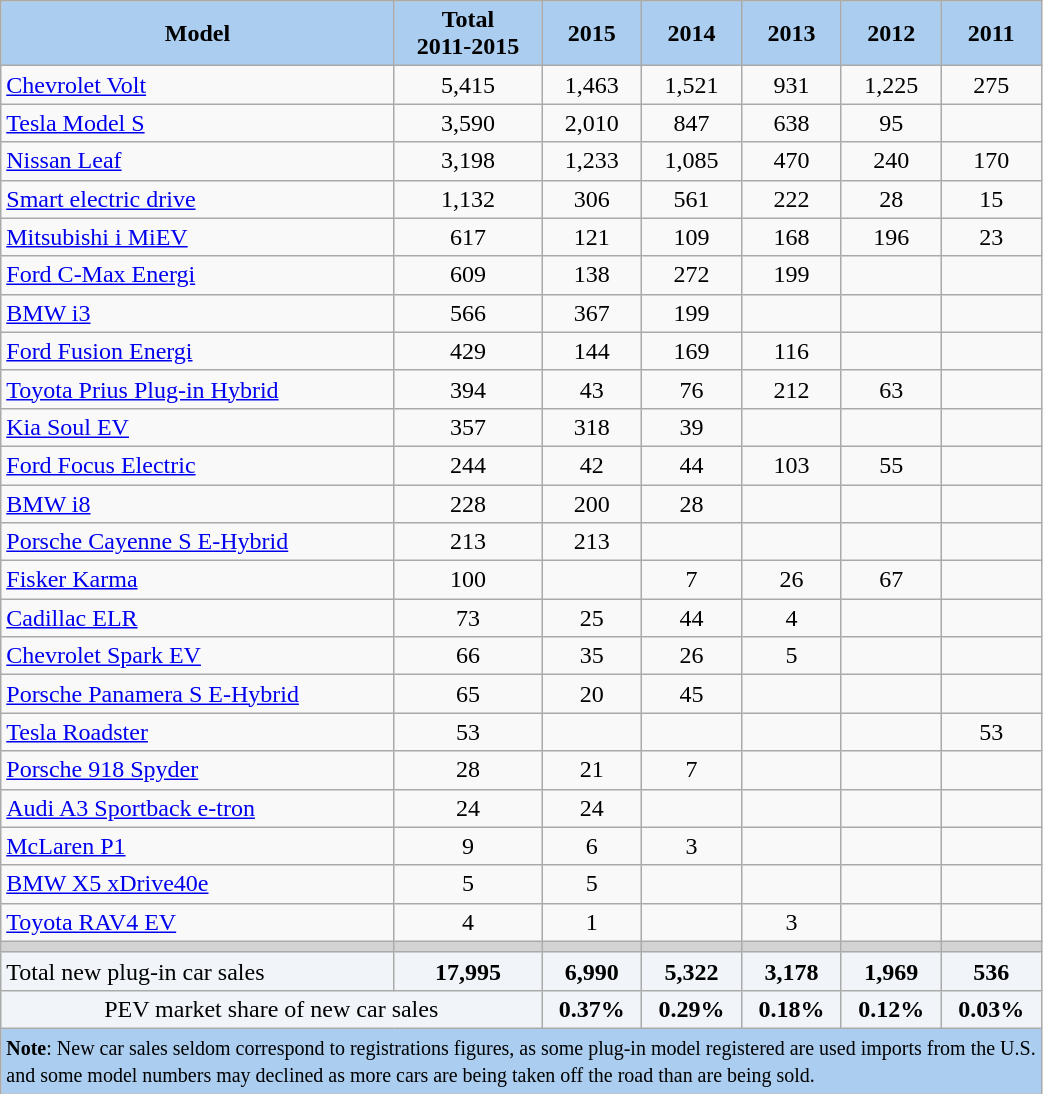<table class="wikitable" style="align: left; ">
<tr>
<th style="background:#abcdef;">Model</th>
<th style="background:#abcdef;">Total<br>2011-2015</th>
<th style="background:#abcdef;">2015</th>
<th style="background:#abcdef;">2014</th>
<th style="background:#abcdef;">2013</th>
<th style="background:#abcdef;">2012</th>
<th style="background:#abcdef;">2011</th>
</tr>
<tr style="text-align:center;">
<td align=left><a href='#'>Chevrolet Volt</a></td>
<td>5,415</td>
<td>1,463</td>
<td>1,521</td>
<td>931</td>
<td>1,225</td>
<td>275</td>
</tr>
<tr style="text-align:center;">
<td align=left><a href='#'>Tesla Model S</a></td>
<td>3,590</td>
<td>2,010</td>
<td>847</td>
<td>638</td>
<td>95</td>
<td> </td>
</tr>
<tr style="text-align:center;">
<td align=left><a href='#'>Nissan Leaf</a></td>
<td>3,198</td>
<td>1,233</td>
<td>1,085</td>
<td>470</td>
<td>240</td>
<td>170</td>
</tr>
<tr style="text-align:center;">
<td align=left><a href='#'>Smart electric drive</a></td>
<td>1,132</td>
<td>306</td>
<td>561</td>
<td>222</td>
<td>28</td>
<td>15</td>
</tr>
<tr style="text-align:center;">
<td align=left><a href='#'>Mitsubishi i MiEV</a></td>
<td>617</td>
<td>121</td>
<td>109</td>
<td>168</td>
<td>196</td>
<td>23</td>
</tr>
<tr style="text-align:center;">
<td align=left><a href='#'>Ford C-Max Energi</a></td>
<td>609</td>
<td>138</td>
<td>272</td>
<td>199</td>
<td> </td>
<td> </td>
</tr>
<tr style="text-align:center;">
<td align=left><a href='#'>BMW i3</a></td>
<td>566</td>
<td>367</td>
<td>199</td>
<td> </td>
<td> </td>
<td> </td>
</tr>
<tr style="text-align:center;">
<td align=left><a href='#'>Ford Fusion Energi</a></td>
<td>429</td>
<td>144</td>
<td>169</td>
<td>116</td>
<td> </td>
<td> </td>
</tr>
<tr style="text-align:center;">
<td align=left><a href='#'>Toyota Prius Plug-in Hybrid</a></td>
<td>394</td>
<td>43</td>
<td>76</td>
<td>212</td>
<td>63</td>
<td> </td>
</tr>
<tr style="text-align:center;">
<td align=left><a href='#'>Kia Soul EV</a></td>
<td>357</td>
<td>318</td>
<td>39</td>
<td> </td>
<td> </td>
<td> </td>
</tr>
<tr style="text-align:center;">
<td align=left><a href='#'>Ford Focus Electric</a></td>
<td>244</td>
<td>42</td>
<td>44</td>
<td>103</td>
<td>55</td>
<td> </td>
</tr>
<tr style="text-align:center;">
<td align=left><a href='#'>BMW i8</a></td>
<td>228</td>
<td>200</td>
<td>28</td>
<td> </td>
<td> </td>
<td> </td>
</tr>
<tr style="text-align:center;">
<td align=left><a href='#'>Porsche Cayenne S E-Hybrid</a></td>
<td>213</td>
<td>213</td>
<td> </td>
<td> </td>
<td> </td>
<td> </td>
</tr>
<tr style="text-align:center;">
<td align=left><a href='#'>Fisker Karma</a></td>
<td>100</td>
<td> </td>
<td>7</td>
<td>26</td>
<td>67</td>
<td> </td>
</tr>
<tr style="text-align:center;">
<td align=left><a href='#'>Cadillac ELR</a></td>
<td>73</td>
<td>25</td>
<td>44</td>
<td>4</td>
<td> </td>
<td> </td>
</tr>
<tr style="text-align:center;">
<td align=left><a href='#'>Chevrolet Spark EV</a></td>
<td>66</td>
<td>35</td>
<td>26</td>
<td>5</td>
<td> </td>
<td> </td>
</tr>
<tr style="text-align:center;">
<td align=left><a href='#'>Porsche Panamera S E-Hybrid</a></td>
<td>65</td>
<td>20</td>
<td>45</td>
<td> </td>
<td> </td>
<td> </td>
</tr>
<tr style="text-align:center;">
<td align=left><a href='#'>Tesla Roadster</a></td>
<td>53</td>
<td> </td>
<td> </td>
<td> </td>
<td> </td>
<td>53</td>
</tr>
<tr style="text-align:center;">
<td align=left><a href='#'>Porsche 918 Spyder</a></td>
<td>28</td>
<td>21</td>
<td>7</td>
<td> </td>
<td> </td>
<td> </td>
</tr>
<tr style="text-align:center;">
<td align=left><a href='#'>Audi A3 Sportback e-tron</a></td>
<td>24</td>
<td>24</td>
<td></td>
<td> </td>
<td> </td>
<td> </td>
</tr>
<tr style="text-align:center;">
<td align=left><a href='#'>McLaren P1</a></td>
<td>9</td>
<td>6</td>
<td>3</td>
<td> </td>
<td> </td>
<td> </td>
</tr>
<tr style="text-align:center;">
<td align=left><a href='#'>BMW X5 xDrive40e</a></td>
<td>5</td>
<td>5</td>
<td> </td>
<td> </td>
<td> </td>
<td> </td>
</tr>
<tr style="text-align:center;">
<td align=left><a href='#'>Toyota RAV4 EV</a></td>
<td>4</td>
<td>1</td>
<td> </td>
<td>3</td>
<td> </td>
<td> <br></td>
</tr>
<tr style="background:lightgrey;">
<td></td>
<td></td>
<td></td>
<td></td>
<td></td>
<td></td>
<td></td>
</tr>
<tr style="text-align:center; background:#f1f5fa;">
<td style="text-align:left; ">Total new plug-in car sales</td>
<td style="background:#f1f5fa;"><strong>17,995</strong></td>
<td style="background:#f1f5fa;"><strong>6,990</strong></td>
<td style="background:#f1f5fa;"><strong>5,322</strong></td>
<td style="background:#f1f5fa;"><strong>3,178</strong></td>
<td style="background:#f1f5fa;"><strong>1,969</strong></td>
<td style="background:#f1f5fa;"><strong>536</strong></td>
</tr>
<tr style="text-align:center; background:#f1f5fa;">
<td colspan="2">PEV market share of new car sales</td>
<td style="background:#f1f5fa;"><strong>0.37%</strong></td>
<td style="background:#f1f5fa;"><strong>0.29%</strong></td>
<td style="background:#f1f5fa;"><strong>0.18%</strong></td>
<td style="background:#f1f5fa;"><strong>0.12%</strong></td>
<td style="background:#f1f5fa;"><strong>0.03%</strong></td>
</tr>
<tr>
<td colspan="7" style="text-align:left; background:#abcdef;"><small><strong>Note</strong>: New car sales seldom correspond to registrations figures, as some plug-in model registered are used imports from the U.S. <br>and some model numbers may declined as more cars are being taken off the road than are being sold.</small></td>
</tr>
</table>
